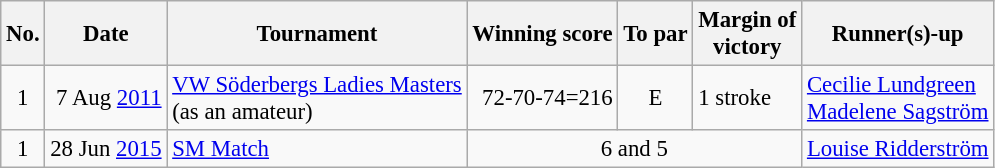<table class="wikitable " style="font-size:95%;">
<tr>
<th>No.</th>
<th>Date</th>
<th>Tournament</th>
<th>Winning score</th>
<th>To par</th>
<th>Margin of<br>victory</th>
<th>Runner(s)-up</th>
</tr>
<tr>
<td align=center>1</td>
<td align=right>7 Aug <a href='#'>2011</a></td>
<td><a href='#'>VW Söderbergs Ladies Masters</a><br>(as an amateur)</td>
<td align=right>72-70-74=216</td>
<td align=center>E</td>
<td>1 stroke</td>
<td> <a href='#'>Cecilie Lundgreen</a><br> <a href='#'>Madelene Sagström</a></td>
</tr>
<tr>
<td align=center>1</td>
<td align=right>28 Jun <a href='#'>2015</a></td>
<td><a href='#'>SM Match</a></td>
<td colspan=3 align=center>6 and 5</td>
<td> <a href='#'>Louise Ridderström</a></td>
</tr>
</table>
